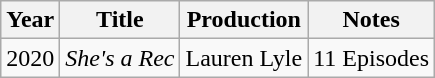<table class="wikitable">
<tr>
<th>Year</th>
<th>Title</th>
<th>Production</th>
<th>Notes</th>
</tr>
<tr>
<td>2020</td>
<td><em>She's a Rec<strong></td>
<td>Lauren Lyle</td>
<td>11 Episodes</td>
</tr>
</table>
